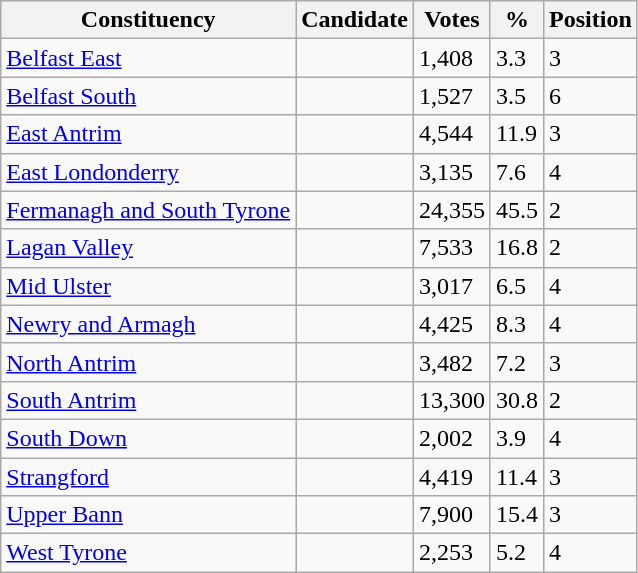<table class="wikitable sortable">
<tr>
<th>Constituency</th>
<th>Candidate</th>
<th>Votes</th>
<th>%</th>
<th>Position</th>
</tr>
<tr>
<td><a href='#'>Belfast East</a></td>
<td></td>
<td>1,408</td>
<td>3.3</td>
<td>3</td>
</tr>
<tr>
<td><a href='#'>Belfast South</a></td>
<td></td>
<td>1,527</td>
<td>3.5</td>
<td>6</td>
</tr>
<tr>
<td><a href='#'>East Antrim</a></td>
<td></td>
<td>4,544</td>
<td>11.9</td>
<td>3</td>
</tr>
<tr>
<td><a href='#'>East Londonderry</a></td>
<td></td>
<td>3,135</td>
<td>7.6</td>
<td>4</td>
</tr>
<tr>
<td><a href='#'>Fermanagh and South Tyrone</a></td>
<td></td>
<td>24,355</td>
<td>45.5</td>
<td>2</td>
</tr>
<tr>
<td><a href='#'>Lagan Valley</a></td>
<td></td>
<td>7,533</td>
<td>16.8</td>
<td>2</td>
</tr>
<tr>
<td><a href='#'>Mid Ulster</a></td>
<td></td>
<td>3,017</td>
<td>6.5</td>
<td>4</td>
</tr>
<tr>
<td><a href='#'>Newry and Armagh</a></td>
<td></td>
<td>4,425</td>
<td>8.3</td>
<td>4</td>
</tr>
<tr>
<td><a href='#'>North Antrim</a></td>
<td></td>
<td>3,482</td>
<td>7.2</td>
<td>3</td>
</tr>
<tr>
<td><a href='#'>South Antrim</a></td>
<td></td>
<td>13,300</td>
<td>30.8</td>
<td>2</td>
</tr>
<tr>
<td><a href='#'>South Down</a></td>
<td></td>
<td>2,002</td>
<td>3.9</td>
<td>4</td>
</tr>
<tr>
<td><a href='#'>Strangford</a></td>
<td></td>
<td>4,419</td>
<td>11.4</td>
<td>3</td>
</tr>
<tr>
<td><a href='#'>Upper Bann</a></td>
<td></td>
<td>7,900</td>
<td>15.4</td>
<td>3</td>
</tr>
<tr>
<td><a href='#'>West Tyrone</a></td>
<td></td>
<td>2,253</td>
<td>5.2</td>
<td>4</td>
</tr>
</table>
